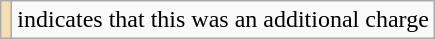<table class="wikitable">
<tr>
<td bgcolor=wheat></td>
<td>indicates that this was an additional charge</td>
</tr>
</table>
